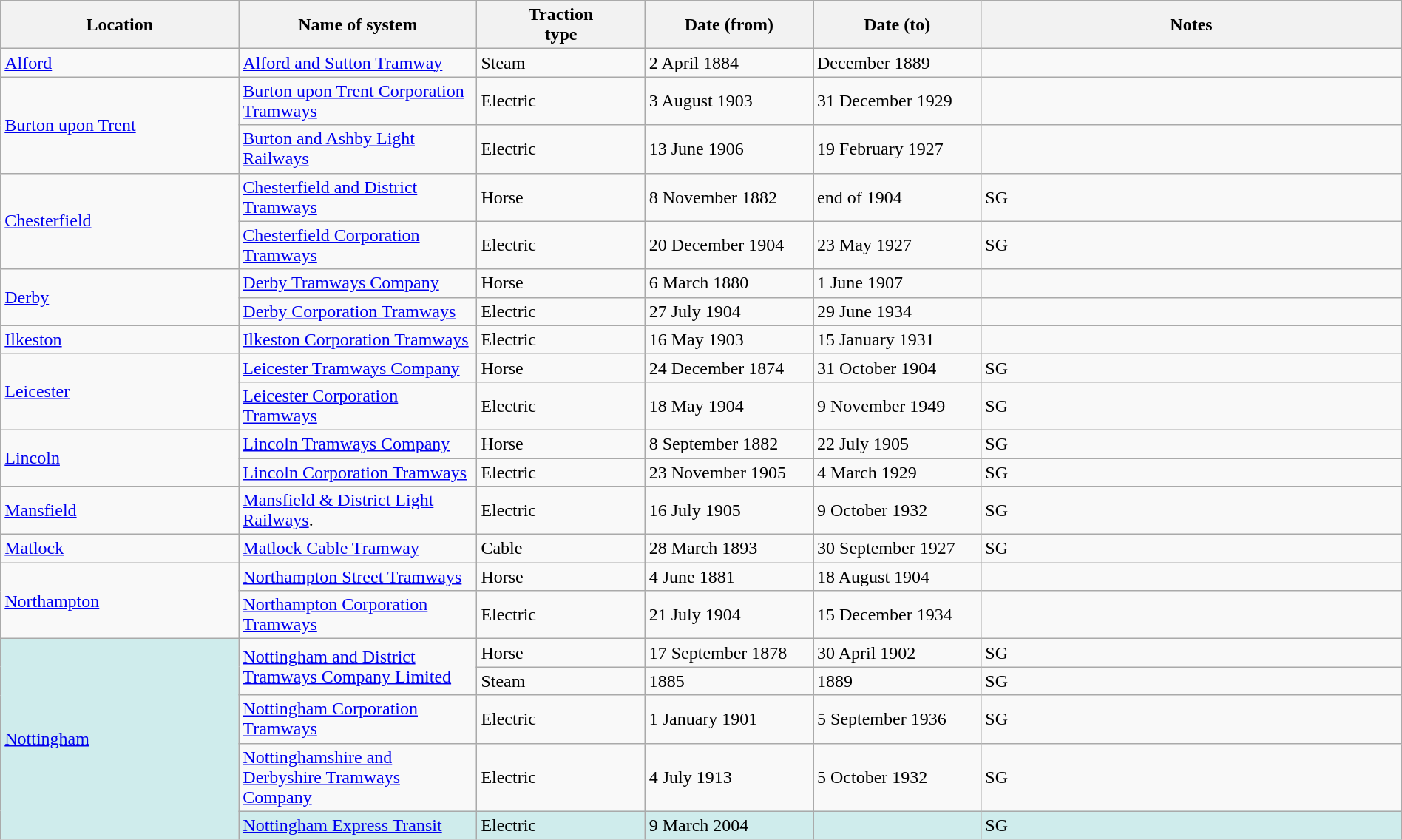<table class="wikitable" width=100%>
<tr>
<th width=17%>Location</th>
<th width=17%>Name of system</th>
<th width=12%>Traction<br>type</th>
<th width=12%>Date (from)</th>
<th width=12%>Date (to)</th>
<th width=30%>Notes</th>
</tr>
<tr>
<td><a href='#'>Alford</a></td>
<td><a href='#'>Alford and Sutton Tramway</a></td>
<td>Steam</td>
<td>2 April 1884</td>
<td>December 1889</td>
<td> </td>
</tr>
<tr>
<td rowspan="2"><a href='#'>Burton upon Trent</a></td>
<td><a href='#'>Burton upon Trent Corporation Tramways</a></td>
<td>Electric</td>
<td>3 August 1903</td>
<td>31 December 1929</td>
<td> </td>
</tr>
<tr>
<td><a href='#'>Burton and Ashby Light Railways</a></td>
<td>Electric</td>
<td>13 June 1906</td>
<td>19 February 1927</td>
<td> </td>
</tr>
<tr>
<td rowspan="2"><a href='#'>Chesterfield</a></td>
<td><a href='#'>Chesterfield and District Tramways</a></td>
<td>Horse</td>
<td>8 November 1882</td>
<td>end of 1904</td>
<td> SG</td>
</tr>
<tr>
<td><a href='#'>Chesterfield Corporation Tramways</a></td>
<td>Electric</td>
<td>20 December 1904</td>
<td>23 May 1927</td>
<td> SG</td>
</tr>
<tr>
<td rowspan="2"><a href='#'>Derby</a></td>
<td><a href='#'>Derby Tramways Company</a></td>
<td>Horse</td>
<td>6 March 1880</td>
<td>1 June 1907</td>
<td> </td>
</tr>
<tr>
<td><a href='#'>Derby Corporation Tramways</a></td>
<td>Electric</td>
<td>27 July 1904</td>
<td>29 June 1934</td>
<td> </td>
</tr>
<tr>
<td><a href='#'>Ilkeston</a></td>
<td><a href='#'>Ilkeston Corporation Tramways</a></td>
<td>Electric</td>
<td>16 May 1903</td>
<td>15 January 1931</td>
<td> </td>
</tr>
<tr>
<td rowspan="2"><a href='#'>Leicester</a></td>
<td><a href='#'>Leicester Tramways Company</a></td>
<td>Horse</td>
<td>24 December 1874</td>
<td>31 October 1904</td>
<td> SG</td>
</tr>
<tr>
<td><a href='#'>Leicester Corporation Tramways</a></td>
<td>Electric</td>
<td>18 May 1904</td>
<td>9 November 1949</td>
<td> SG</td>
</tr>
<tr>
<td rowspan="2"><a href='#'>Lincoln</a></td>
<td><a href='#'>Lincoln Tramways Company</a></td>
<td>Horse</td>
<td>8 September 1882</td>
<td>22 July 1905</td>
<td> SG</td>
</tr>
<tr>
<td><a href='#'>Lincoln Corporation Tramways</a></td>
<td>Electric</td>
<td>23 November 1905</td>
<td>4 March 1929</td>
<td> SG</td>
</tr>
<tr>
<td><a href='#'>Mansfield</a></td>
<td><a href='#'>Mansfield & District Light Railways</a>.</td>
<td>Electric</td>
<td>16 July 1905</td>
<td>9 October 1932</td>
<td> SG</td>
</tr>
<tr>
<td><a href='#'>Matlock</a></td>
<td><a href='#'>Matlock Cable Tramway</a></td>
<td>Cable</td>
<td>28 March 1893</td>
<td>30 September 1927</td>
<td> SG</td>
</tr>
<tr>
<td rowspan="2"><a href='#'>Northampton</a></td>
<td><a href='#'>Northampton Street Tramways</a></td>
<td>Horse</td>
<td>4 June 1881</td>
<td>18 August 1904</td>
<td> </td>
</tr>
<tr>
<td><a href='#'>Northampton Corporation Tramways</a></td>
<td>Electric</td>
<td>21 July 1904</td>
<td>15 December 1934</td>
<td> </td>
</tr>
<tr>
<td rowspan="5" style="background:#CFECEC"><a href='#'>Nottingham</a></td>
<td rowspan="2"><a href='#'>Nottingham and District Tramways Company Limited</a></td>
<td>Horse</td>
<td>17 September 1878</td>
<td>30 April 1902</td>
<td> SG</td>
</tr>
<tr>
<td>Steam</td>
<td>1885</td>
<td>1889</td>
<td> SG</td>
</tr>
<tr>
<td><a href='#'>Nottingham Corporation Tramways</a></td>
<td>Electric</td>
<td>1 January 1901</td>
<td>5 September 1936</td>
<td> SG</td>
</tr>
<tr>
<td><a href='#'>Nottinghamshire and Derbyshire Tramways Company</a></td>
<td>Electric</td>
<td>4 July 1913</td>
<td>5 October 1932</td>
<td> SG</td>
</tr>
<tr>
<td style="background:#CFECEC"><a href='#'>Nottingham Express Transit</a></td>
<td style="background:#CFECEC">Electric</td>
<td style="background:#CFECEC">9 March 2004</td>
<td style="background:#CFECEC"> </td>
<td style="background:#CFECEC"> SG</td>
</tr>
</table>
